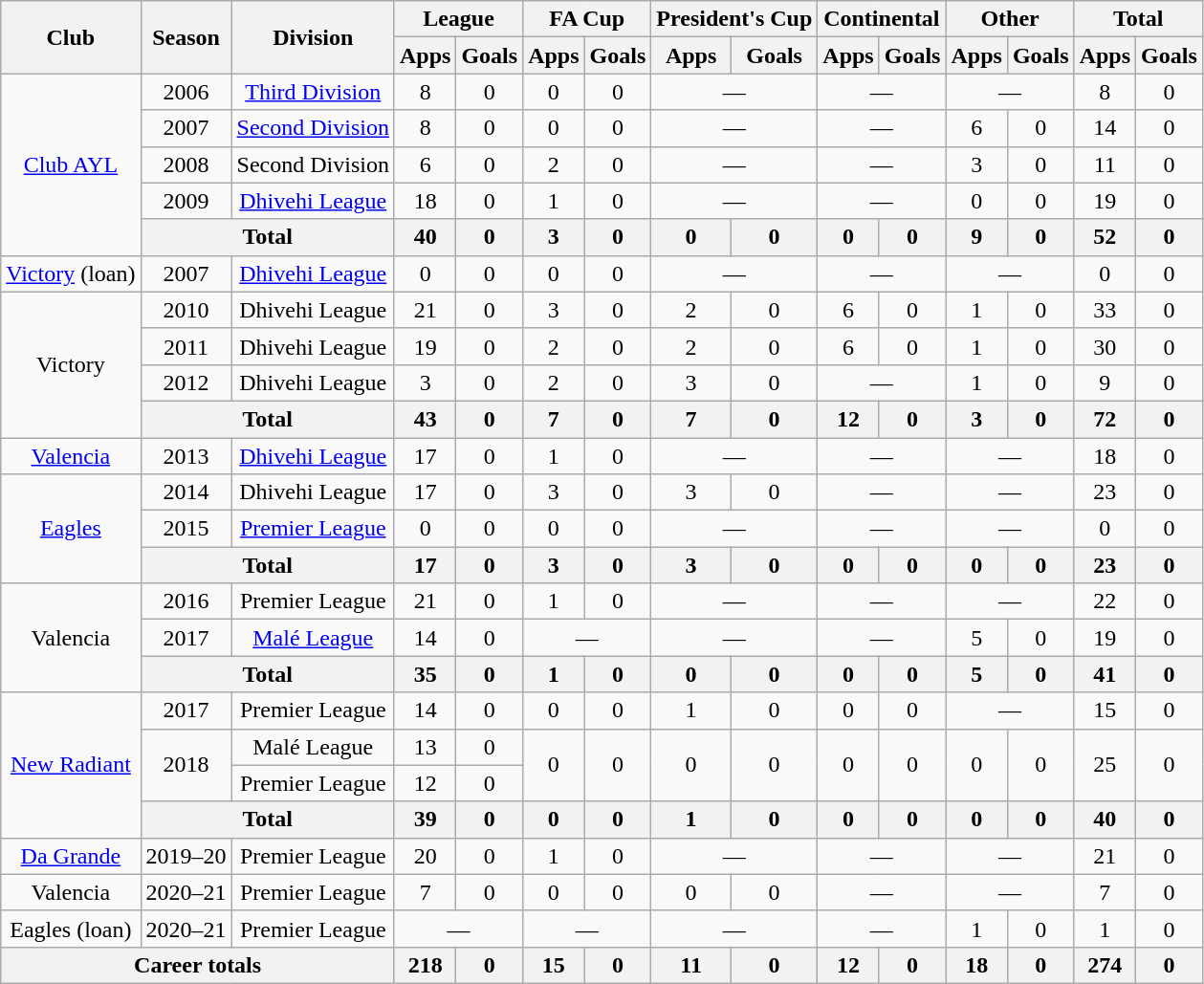<table class="wikitable" style="text-align: center">
<tr>
<th rowspan="2">Club</th>
<th rowspan="2">Season</th>
<th rowspan="2">Division</th>
<th colspan="2">League</th>
<th colspan="2">FA Cup</th>
<th colspan="2">President's Cup</th>
<th colspan="2">Continental</th>
<th colspan="2">Other</th>
<th colspan="2">Total</th>
</tr>
<tr>
<th>Apps</th>
<th>Goals</th>
<th>Apps</th>
<th>Goals</th>
<th>Apps</th>
<th>Goals</th>
<th>Apps</th>
<th>Goals</th>
<th>Apps</th>
<th>Goals</th>
<th>Apps</th>
<th>Goals</th>
</tr>
<tr>
<td rowspan="5"><a href='#'>Club AYL</a></td>
<td>2006</td>
<td><a href='#'>Third Division</a></td>
<td>8</td>
<td>0</td>
<td>0</td>
<td>0</td>
<td colspan="2">—</td>
<td colspan="2">—</td>
<td colspan="2">—</td>
<td>8</td>
<td>0</td>
</tr>
<tr>
<td>2007</td>
<td><a href='#'>Second Division</a></td>
<td>8</td>
<td>0</td>
<td>0</td>
<td>0</td>
<td colspan="2">—</td>
<td colspan="2">—</td>
<td>6</td>
<td>0</td>
<td>14</td>
<td>0</td>
</tr>
<tr>
<td>2008</td>
<td>Second Division</td>
<td>6</td>
<td>0</td>
<td>2</td>
<td>0</td>
<td colspan="2">—</td>
<td colspan="2">—</td>
<td>3</td>
<td>0</td>
<td>11</td>
<td>0</td>
</tr>
<tr>
<td>2009</td>
<td><a href='#'>Dhivehi League</a></td>
<td>18</td>
<td>0</td>
<td>1</td>
<td>0</td>
<td colspan="2">—</td>
<td colspan="2">—</td>
<td>0</td>
<td>0</td>
<td>19</td>
<td>0</td>
</tr>
<tr>
<th colspan=2>Total</th>
<th>40</th>
<th>0</th>
<th>3</th>
<th>0</th>
<th>0</th>
<th>0</th>
<th>0</th>
<th>0</th>
<th>9</th>
<th>0</th>
<th>52</th>
<th>0</th>
</tr>
<tr>
<td><a href='#'>Victory</a> (loan)</td>
<td>2007</td>
<td><a href='#'>Dhivehi League</a></td>
<td>0</td>
<td>0</td>
<td>0</td>
<td>0</td>
<td colspan="2">—</td>
<td colspan="2">—</td>
<td colspan="2">—</td>
<td>0</td>
<td>0</td>
</tr>
<tr>
<td rowspan="4">Victory</td>
<td>2010</td>
<td>Dhivehi League</td>
<td>21</td>
<td>0</td>
<td>3</td>
<td>0</td>
<td>2</td>
<td>0</td>
<td>6</td>
<td>0</td>
<td>1</td>
<td>0</td>
<td>33</td>
<td>0</td>
</tr>
<tr>
<td>2011</td>
<td>Dhivehi League</td>
<td>19</td>
<td>0</td>
<td>2</td>
<td>0</td>
<td>2</td>
<td>0</td>
<td>6</td>
<td>0</td>
<td>1</td>
<td>0</td>
<td>30</td>
<td>0</td>
</tr>
<tr>
<td>2012</td>
<td>Dhivehi League</td>
<td>3</td>
<td>0</td>
<td>2</td>
<td>0</td>
<td>3</td>
<td>0</td>
<td colspan="2">—</td>
<td>1</td>
<td>0</td>
<td>9</td>
<td>0</td>
</tr>
<tr>
<th colspan=2>Total</th>
<th>43</th>
<th>0</th>
<th>7</th>
<th>0</th>
<th>7</th>
<th>0</th>
<th>12</th>
<th>0</th>
<th>3</th>
<th>0</th>
<th>72</th>
<th>0</th>
</tr>
<tr>
<td><a href='#'>Valencia</a></td>
<td>2013</td>
<td><a href='#'>Dhivehi League</a></td>
<td>17</td>
<td>0</td>
<td>1</td>
<td>0</td>
<td colspan="2">—</td>
<td colspan="2">—</td>
<td colspan="2">—</td>
<td>18</td>
<td>0</td>
</tr>
<tr>
<td rowspan="3"><a href='#'>Eagles</a></td>
<td>2014</td>
<td>Dhivehi League</td>
<td>17</td>
<td>0</td>
<td>3</td>
<td>0</td>
<td>3</td>
<td>0</td>
<td colspan="2">—</td>
<td colspan="2">—</td>
<td>23</td>
<td>0</td>
</tr>
<tr>
<td>2015</td>
<td><a href='#'>Premier League</a></td>
<td>0</td>
<td>0</td>
<td>0</td>
<td>0</td>
<td colspan="2">—</td>
<td colspan="2">—</td>
<td colspan="2">—</td>
<td>0</td>
<td>0</td>
</tr>
<tr>
<th colspan=2>Total</th>
<th>17</th>
<th>0</th>
<th>3</th>
<th>0</th>
<th>3</th>
<th>0</th>
<th>0</th>
<th>0</th>
<th>0</th>
<th>0</th>
<th>23</th>
<th>0</th>
</tr>
<tr>
<td rowspan="3">Valencia</td>
<td>2016</td>
<td>Premier League</td>
<td>21</td>
<td>0</td>
<td>1</td>
<td>0</td>
<td colspan="2">—</td>
<td colspan="2">—</td>
<td colspan="2">—</td>
<td>22</td>
<td>0</td>
</tr>
<tr>
<td>2017</td>
<td><a href='#'>Malé League</a></td>
<td>14</td>
<td>0</td>
<td colspan="2">—</td>
<td colspan="2">—</td>
<td colspan="2">—</td>
<td>5</td>
<td>0</td>
<td>19</td>
<td>0</td>
</tr>
<tr>
<th colspan=2>Total</th>
<th>35</th>
<th>0</th>
<th>1</th>
<th>0</th>
<th>0</th>
<th>0</th>
<th>0</th>
<th>0</th>
<th>5</th>
<th>0</th>
<th>41</th>
<th>0</th>
</tr>
<tr>
<td rowspan="4"><a href='#'>New Radiant</a></td>
<td>2017</td>
<td>Premier League</td>
<td>14</td>
<td>0</td>
<td>0</td>
<td>0</td>
<td>1</td>
<td>0</td>
<td>0</td>
<td>0</td>
<td colspan="2">—</td>
<td>15</td>
<td>0</td>
</tr>
<tr>
<td rowspan="2">2018</td>
<td>Malé League</td>
<td>13</td>
<td>0</td>
<td rowspan="2">0</td>
<td rowspan="2">0</td>
<td rowspan="2">0</td>
<td rowspan="2">0</td>
<td rowspan="2">0</td>
<td rowspan="2">0</td>
<td rowspan="2">0</td>
<td rowspan="2">0</td>
<td rowspan="2">25</td>
<td rowspan="2">0</td>
</tr>
<tr>
<td>Premier League</td>
<td>12</td>
<td>0</td>
</tr>
<tr>
<th colspan=2>Total</th>
<th>39</th>
<th>0</th>
<th>0</th>
<th>0</th>
<th>1</th>
<th>0</th>
<th>0</th>
<th>0</th>
<th>0</th>
<th>0</th>
<th>40</th>
<th>0</th>
</tr>
<tr>
<td><a href='#'>Da Grande</a></td>
<td>2019–20</td>
<td>Premier League</td>
<td>20</td>
<td>0</td>
<td>1</td>
<td>0</td>
<td colspan="2">—</td>
<td colspan="2">—</td>
<td colspan="2">—</td>
<td>21</td>
<td>0</td>
</tr>
<tr>
<td>Valencia</td>
<td>2020–21</td>
<td>Premier League</td>
<td>7</td>
<td>0</td>
<td>0</td>
<td>0</td>
<td>0</td>
<td>0</td>
<td colspan="2">—</td>
<td colspan="2">—</td>
<td>7</td>
<td>0</td>
</tr>
<tr>
<td>Eagles (loan)</td>
<td>2020–21</td>
<td>Premier League</td>
<td colspan="2">—</td>
<td colspan="2">—</td>
<td colspan="2">—</td>
<td colspan="2">—</td>
<td>1</td>
<td>0</td>
<td>1</td>
<td>0</td>
</tr>
<tr>
<th colspan=3>Career totals</th>
<th>218</th>
<th>0</th>
<th>15</th>
<th>0</th>
<th>11</th>
<th>0</th>
<th>12</th>
<th>0</th>
<th>18</th>
<th>0</th>
<th>274</th>
<th>0</th>
</tr>
</table>
